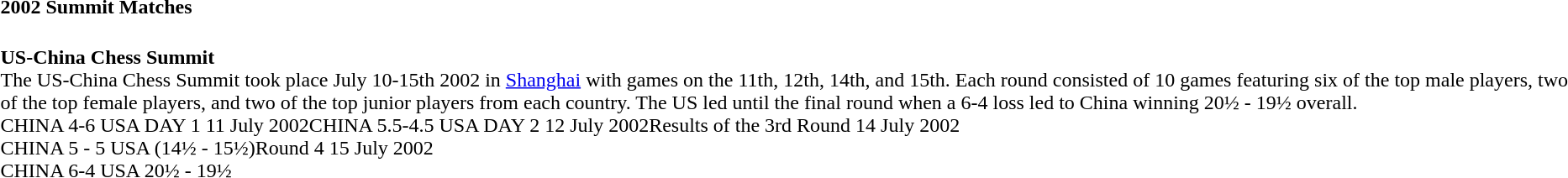<table class="toccolours collapsible collapsed" style="text-align: left; font-size:100%">
<tr>
<th>2002 Summit Matches</th>
</tr>
<tr>
<td><br><strong>US-China Chess Summit</strong><br>The US-China Chess Summit took place July 10-15th 2002 in <a href='#'>Shanghai</a> with games on the 11th, 12th, 14th, and 15th. Each round consisted of 10 games featuring six of the top male players, two of the top female players, and two of the top junior players from each country. The US led until the final round when a 6-4 loss led to China winning 20½ - 19½ overall. <br>CHINA 4-6 USA DAY 1 11 July 2002CHINA 5.5-4.5 USA DAY 2 12 July 2002Results of the 3rd Round 14 July 2002<br>CHINA 5 - 5 USA
(14½ - 15½)Round 4 15 July 2002<br>CHINA 6-4 USA
20½ - 19½</td>
</tr>
</table>
